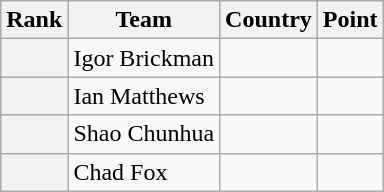<table class="wikitable sortable">
<tr>
<th>Rank</th>
<th>Team</th>
<th>Country</th>
<th>Point</th>
</tr>
<tr>
<th></th>
<td>Igor Brickman</td>
<td></td>
<td></td>
</tr>
<tr>
<th></th>
<td>Ian Matthews</td>
<td></td>
<td></td>
</tr>
<tr>
<th></th>
<td>Shao Chunhua</td>
<td></td>
<td></td>
</tr>
<tr>
<th></th>
<td>Chad Fox</td>
<td></td>
<td></td>
</tr>
</table>
